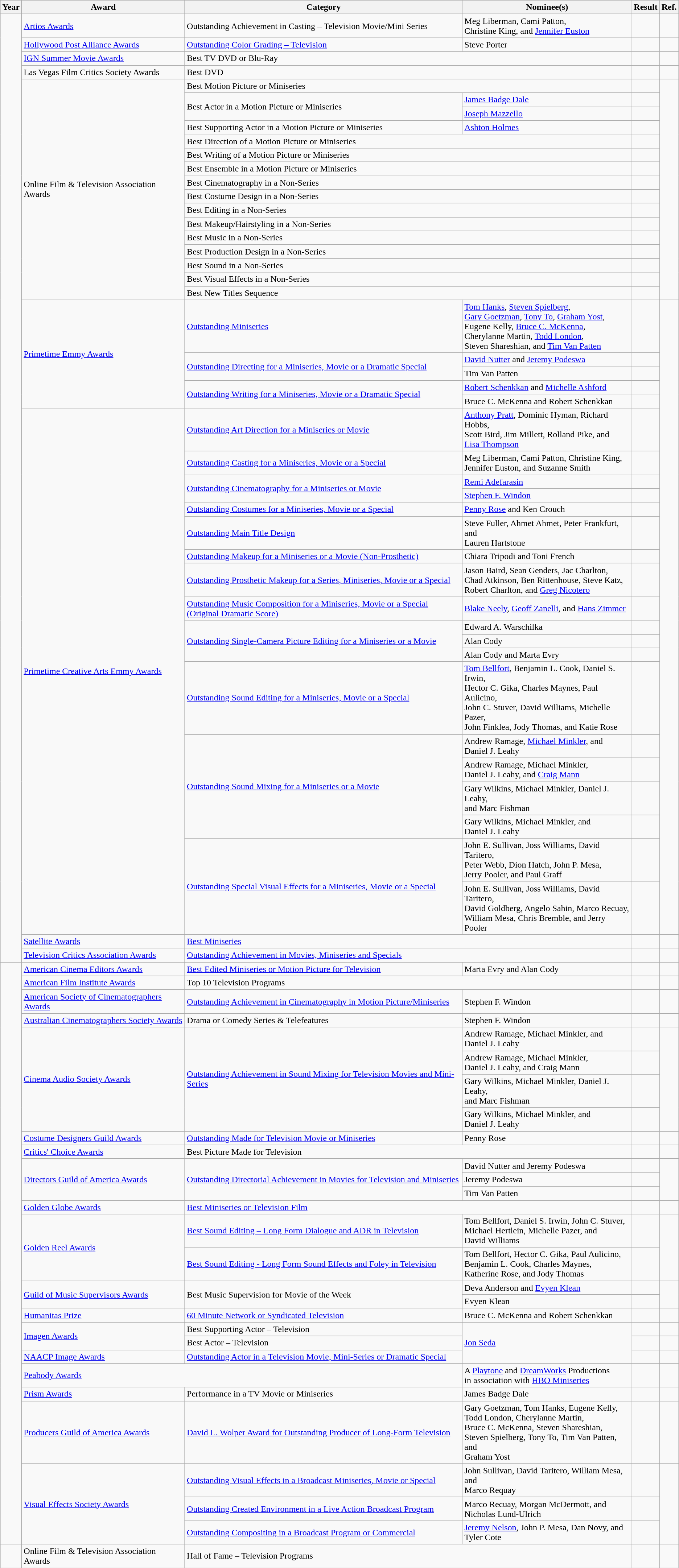<table class="wikitable sortable">
<tr>
<th>Year</th>
<th>Award</th>
<th>Category</th>
<th>Nominee(s)</th>
<th>Result</th>
<th>Ref.</th>
</tr>
<tr>
<td rowspan="46"></td>
<td><a href='#'>Artios Awards</a></td>
<td>Outstanding Achievement in Casting – Television Movie/Mini Series</td>
<td>Meg Liberman, Cami Patton, <br> Christine King, and <a href='#'>Jennifer Euston</a></td>
<td></td>
<td align="center"></td>
</tr>
<tr>
<td><a href='#'>Hollywood Post Alliance Awards</a></td>
<td><a href='#'>Outstanding Color Grading – Television</a></td>
<td>Steve Porter </td>
<td></td>
<td align="center"></td>
</tr>
<tr>
<td><a href='#'>IGN Summer Movie Awards</a></td>
<td colspan="2">Best TV DVD or Blu-Ray</td>
<td></td>
<td align="center"></td>
</tr>
<tr>
<td>Las Vegas Film Critics Society Awards</td>
<td colspan="2">Best DVD</td>
<td></td>
<td align="center"></td>
</tr>
<tr>
<td rowspan="16">Online Film & Television Association Awards</td>
<td colspan="2">Best Motion Picture or Miniseries</td>
<td></td>
<td align="center" rowspan="16"></td>
</tr>
<tr>
<td rowspan="2">Best Actor in a Motion Picture or Miniseries</td>
<td><a href='#'>James Badge Dale</a></td>
<td></td>
</tr>
<tr>
<td><a href='#'>Joseph Mazzello</a></td>
<td></td>
</tr>
<tr>
<td>Best Supporting Actor in a Motion Picture or Miniseries</td>
<td><a href='#'>Ashton Holmes</a></td>
<td></td>
</tr>
<tr>
<td colspan="2">Best Direction of a Motion Picture or Miniseries</td>
<td></td>
</tr>
<tr>
<td colspan="2">Best Writing of a Motion Picture or Miniseries</td>
<td></td>
</tr>
<tr>
<td colspan="2">Best Ensemble in a Motion Picture or Miniseries</td>
<td></td>
</tr>
<tr>
<td colspan="2">Best Cinematography in a Non-Series</td>
<td></td>
</tr>
<tr>
<td colspan="2">Best Costume Design in a Non-Series</td>
<td></td>
</tr>
<tr>
<td colspan="2">Best Editing in a Non-Series</td>
<td></td>
</tr>
<tr>
<td colspan="2">Best Makeup/Hairstyling in a Non-Series</td>
<td></td>
</tr>
<tr>
<td colspan="2">Best Music in a Non-Series</td>
<td></td>
</tr>
<tr>
<td colspan="2">Best Production Design in a Non-Series</td>
<td></td>
</tr>
<tr>
<td colspan="2">Best Sound in a Non-Series</td>
<td></td>
</tr>
<tr>
<td colspan="2">Best Visual Effects in a Non-Series</td>
<td></td>
</tr>
<tr>
<td colspan="2">Best New Titles Sequence</td>
<td></td>
</tr>
<tr>
<td rowspan="5"><a href='#'>Primetime Emmy Awards</a></td>
<td><a href='#'>Outstanding Miniseries</a></td>
<td><a href='#'>Tom Hanks</a>, <a href='#'>Steven Spielberg</a>, <br> <a href='#'>Gary Goetzman</a>, <a href='#'>Tony To</a>, <a href='#'>Graham Yost</a>, <br> Eugene Kelly, <a href='#'>Bruce C. McKenna</a>, <br> Cherylanne Martin, <a href='#'>Todd London</a>, <br> Steven Shareshian, and <a href='#'>Tim Van Patten</a></td>
<td></td>
<td align="center" rowspan="24"></td>
</tr>
<tr>
<td rowspan="2"><a href='#'>Outstanding Directing for a Miniseries, Movie or a Dramatic Special</a></td>
<td><a href='#'>David Nutter</a> and <a href='#'>Jeremy Podeswa</a> </td>
<td></td>
</tr>
<tr>
<td>Tim Van Patten </td>
<td></td>
</tr>
<tr>
<td rowspan="2"><a href='#'>Outstanding Writing for a Miniseries, Movie or a Dramatic Special</a></td>
<td><a href='#'>Robert Schenkkan</a> and <a href='#'>Michelle Ashford</a> <br> </td>
<td></td>
</tr>
<tr>
<td>Bruce C. McKenna and Robert Schenkkan <br> </td>
<td></td>
</tr>
<tr>
<td rowspan="19"><a href='#'>Primetime Creative Arts Emmy Awards</a></td>
<td><a href='#'>Outstanding Art Direction for a Miniseries or Movie</a></td>
<td><a href='#'>Anthony Pratt</a>, Dominic Hyman, Richard Hobbs, <br> Scott Bird, Jim Millett, Rolland Pike, and <br> <a href='#'>Lisa Thompson</a></td>
<td></td>
</tr>
<tr>
<td><a href='#'>Outstanding Casting for a Miniseries, Movie or a Special</a></td>
<td>Meg Liberman, Cami Patton, Christine King, <br> Jennifer Euston, and Suzanne Smith</td>
<td></td>
</tr>
<tr>
<td rowspan="2"><a href='#'>Outstanding Cinematography for a Miniseries or Movie</a></td>
<td><a href='#'>Remi Adefarasin</a> </td>
<td></td>
</tr>
<tr>
<td><a href='#'>Stephen F. Windon</a> </td>
<td></td>
</tr>
<tr>
<td><a href='#'>Outstanding Costumes for a Miniseries, Movie or a Special</a></td>
<td><a href='#'>Penny Rose</a> and Ken Crouch </td>
<td></td>
</tr>
<tr>
<td><a href='#'>Outstanding Main Title Design</a></td>
<td>Steve Fuller, Ahmet Ahmet, Peter Frankfurt, and <br> Lauren Hartstone</td>
<td></td>
</tr>
<tr>
<td><a href='#'>Outstanding Makeup for a Miniseries or a Movie (Non-Prosthetic)</a></td>
<td>Chiara Tripodi and Toni French</td>
<td></td>
</tr>
<tr>
<td><a href='#'>Outstanding Prosthetic Makeup for a Series, Miniseries, Movie or a Special</a></td>
<td>Jason Baird, Sean Genders, Jac Charlton, <br> Chad Atkinson, Ben Rittenhouse, Steve Katz, <br> Robert Charlton, and <a href='#'>Greg Nicotero</a></td>
<td></td>
</tr>
<tr>
<td><a href='#'>Outstanding Music Composition for a Miniseries, Movie or a Special <br> (Original Dramatic Score)</a></td>
<td><a href='#'>Blake Neely</a>, <a href='#'>Geoff Zanelli</a>, and <a href='#'>Hans Zimmer</a> <br> </td>
<td></td>
</tr>
<tr>
<td rowspan="3"><a href='#'>Outstanding Single-Camera Picture Editing for a Miniseries or a Movie</a></td>
<td>Edward A. Warschilka </td>
<td></td>
</tr>
<tr>
<td>Alan Cody </td>
<td></td>
</tr>
<tr>
<td>Alan Cody and Marta Evry </td>
<td></td>
</tr>
<tr>
<td><a href='#'>Outstanding Sound Editing for a Miniseries, Movie or a Special</a></td>
<td><a href='#'>Tom Bellfort</a>, Benjamin L. Cook, Daniel S. Irwin, <br> Hector C. Gika, Charles Maynes, Paul Aulicino, <br> John C. Stuver, David Williams, Michelle Pazer, <br> John Finklea, Jody Thomas, and Katie Rose <br> </td>
<td></td>
</tr>
<tr>
<td rowspan="4"><a href='#'>Outstanding Sound Mixing for a Miniseries or a Movie</a></td>
<td>Andrew Ramage, <a href='#'>Michael Minkler</a>, and <br> Daniel J. Leahy </td>
<td></td>
</tr>
<tr>
<td>Andrew Ramage, Michael Minkler, <br> Daniel J. Leahy, and <a href='#'>Craig Mann</a> <br> </td>
<td></td>
</tr>
<tr>
<td>Gary Wilkins, Michael Minkler, Daniel J. Leahy, <br> and Marc Fishman </td>
<td></td>
</tr>
<tr>
<td>Gary Wilkins, Michael Minkler, and <br> Daniel J. Leahy </td>
<td></td>
</tr>
<tr>
<td rowspan="2"><a href='#'>Outstanding Special Visual Effects for a Miniseries, Movie or a Special</a></td>
<td>John E. Sullivan, Joss Williams, David Taritero, <br> Peter Webb, Dion Hatch, John P. Mesa, <br> Jerry Pooler, and Paul Graff <br> </td>
<td></td>
</tr>
<tr>
<td>John E. Sullivan, Joss Williams, David Taritero, <br> David Goldberg, Angelo Sahin, Marco Recuay, <br> William Mesa, Chris Bremble, and Jerry Pooler <br> </td>
<td></td>
</tr>
<tr>
<td><a href='#'>Satellite Awards</a></td>
<td colspan="2"><a href='#'>Best Miniseries</a></td>
<td></td>
<td align="center"></td>
</tr>
<tr>
<td><a href='#'>Television Critics Association Awards</a></td>
<td colspan="2"><a href='#'>Outstanding Achievement in Movies, Miniseries and Specials</a></td>
<td></td>
<td align="center"></td>
</tr>
<tr>
<td rowspan="28"></td>
<td><a href='#'>American Cinema Editors Awards</a></td>
<td><a href='#'>Best Edited Miniseries or Motion Picture for Television</a></td>
<td>Marta Evry and Alan Cody </td>
<td></td>
<td align="center"></td>
</tr>
<tr>
<td><a href='#'>American Film Institute Awards</a></td>
<td colspan="2">Top 10 Television Programs</td>
<td></td>
<td align="center"></td>
</tr>
<tr>
<td><a href='#'>American Society of Cinematographers Awards</a></td>
<td><a href='#'>Outstanding Achievement in Cinematography in Motion Picture/Miniseries</a></td>
<td>Stephen F. Windon </td>
<td></td>
<td align="center"></td>
</tr>
<tr>
<td><a href='#'>Australian Cinematographers Society Awards</a></td>
<td>Drama or Comedy Series & Telefeatures</td>
<td>Stephen F. Windon </td>
<td></td>
<td align="center"></td>
</tr>
<tr>
<td rowspan="4"><a href='#'>Cinema Audio Society Awards</a></td>
<td rowspan="4"><a href='#'>Outstanding Achievement in Sound Mixing for Television Movies and Mini-Series</a></td>
<td>Andrew Ramage, Michael Minkler, and <br> Daniel J. Leahy </td>
<td></td>
<td align="center" rowspan="4"></td>
</tr>
<tr>
<td>Andrew Ramage, Michael Minkler, <br> Daniel J. Leahy, and Craig Mann <br> </td>
<td></td>
</tr>
<tr>
<td>Gary Wilkins, Michael Minkler, Daniel J. Leahy, <br> and Marc Fishman </td>
<td></td>
</tr>
<tr>
<td>Gary Wilkins, Michael Minkler, and <br> Daniel J. Leahy </td>
<td></td>
</tr>
<tr>
<td><a href='#'>Costume Designers Guild Awards</a></td>
<td><a href='#'>Outstanding Made for Television Movie or Miniseries</a></td>
<td>Penny Rose</td>
<td></td>
<td align="center"></td>
</tr>
<tr>
<td><a href='#'>Critics' Choice Awards</a></td>
<td colspan="2">Best Picture Made for Television</td>
<td></td>
<td align="center"></td>
</tr>
<tr>
<td rowspan="3"><a href='#'>Directors Guild of America Awards</a></td>
<td rowspan="3"><a href='#'>Outstanding Directorial Achievement in Movies for Television and Miniseries</a></td>
<td>David Nutter and Jeremy Podeswa </td>
<td></td>
<td align="center" rowspan="3"></td>
</tr>
<tr>
<td>Jeremy Podeswa </td>
<td></td>
</tr>
<tr>
<td>Tim Van Patten </td>
<td></td>
</tr>
<tr>
<td><a href='#'>Golden Globe Awards</a></td>
<td colspan="2"><a href='#'>Best Miniseries or Television Film</a></td>
<td></td>
<td align="center"></td>
</tr>
<tr>
<td rowspan="2"><a href='#'>Golden Reel Awards</a></td>
<td><a href='#'>Best Sound Editing – Long Form Dialogue and ADR in Television</a></td>
<td>Tom Bellfort, Daniel S. Irwin, John C. Stuver, <br> Michael Hertlein, Michelle Pazer, and <br> David Williams </td>
<td></td>
<td align="center" rowspan="2"></td>
</tr>
<tr>
<td><a href='#'>Best Sound Editing - Long Form Sound Effects and Foley in Television</a></td>
<td>Tom Bellfort, Hector C. Gika, Paul Aulicino, <br> Benjamin L. Cook, Charles Maynes, <br> Katherine Rose, and Jody Thomas <br> </td>
<td></td>
</tr>
<tr>
<td rowspan="2"><a href='#'>Guild of Music Supervisors Awards</a></td>
<td rowspan="2">Best Music Supervision for Movie of the Week</td>
<td>Deva Anderson and <a href='#'>Evyen Klean</a></td>
<td></td>
<td align="center" rowspan="2"></td>
</tr>
<tr>
<td>Evyen Klean</td>
<td></td>
</tr>
<tr>
<td><a href='#'>Humanitas Prize</a></td>
<td><a href='#'>60 Minute Network or Syndicated Television</a></td>
<td>Bruce C. McKenna and Robert Schenkkan <br> </td>
<td></td>
<td align="center"></td>
</tr>
<tr>
<td rowspan="2"><a href='#'>Imagen Awards</a></td>
<td>Best Supporting Actor – Television</td>
<td rowspan="3"><a href='#'>Jon Seda</a></td>
<td></td>
<td align="center"></td>
</tr>
<tr>
<td>Best Actor – Television</td>
<td></td>
<td align="center"></td>
</tr>
<tr>
<td><a href='#'>NAACP Image Awards</a></td>
<td><a href='#'>Outstanding Actor in a Television Movie, Mini-Series or Dramatic Special</a></td>
<td></td>
<td align="center"></td>
</tr>
<tr>
<td colspan="2"><a href='#'>Peabody Awards</a></td>
<td>A <a href='#'>Playtone</a> and <a href='#'>DreamWorks</a> Productions <br> in association with <a href='#'>HBO Miniseries</a></td>
<td></td>
<td align="center"></td>
</tr>
<tr>
<td><a href='#'>Prism Awards</a></td>
<td>Performance in a TV Movie or Miniseries</td>
<td>James Badge Dale</td>
<td></td>
<td align="center"></td>
</tr>
<tr>
<td><a href='#'>Producers Guild of America Awards</a></td>
<td><a href='#'>David L. Wolper Award for Outstanding Producer of Long-Form Television</a></td>
<td>Gary Goetzman, Tom Hanks, Eugene Kelly, <br> Todd London, Cherylanne Martin, <br> Bruce C. McKenna, Steven Shareshian, <br> Steven Spielberg, Tony To, Tim Van Patten, and <br> Graham Yost</td>
<td></td>
<td align="center"></td>
</tr>
<tr>
<td rowspan="3"><a href='#'>Visual Effects Society Awards</a></td>
<td><a href='#'>Outstanding Visual Effects in a Broadcast Miniseries, Movie or Special</a></td>
<td>John Sullivan, David Taritero, William Mesa, and <br> Marco Requay</td>
<td></td>
<td align="center" rowspan="3"></td>
</tr>
<tr>
<td><a href='#'>Outstanding Created Environment in a Live Action Broadcast Program</a></td>
<td>Marco Recuay, Morgan McDermott, and <br> Nicholas Lund-Ulrich <br> </td>
<td></td>
</tr>
<tr>
<td><a href='#'>Outstanding Compositing in a Broadcast Program or Commercial</a></td>
<td><a href='#'>Jeremy Nelson</a>, John P. Mesa, Dan Novy, and <br> Tyler Cote </td>
<td></td>
</tr>
<tr>
<td></td>
<td>Online Film & Television Association Awards</td>
<td colspan="2">Hall of Fame – Television Programs</td>
<td></td>
<td align="center"></td>
</tr>
</table>
